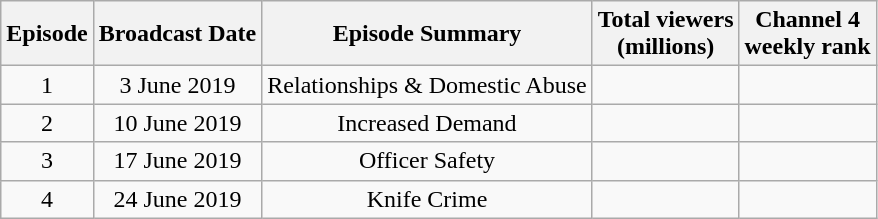<table class=wikitable style="text-align:center">
<tr>
<th scope="col">Episode</th>
<th scope="col">Broadcast Date</th>
<th scope="col">Episode Summary</th>
<th scope="col">Total viewers<br>(millions)</th>
<th scope="col">Channel 4<br>weekly rank</th>
</tr>
<tr>
<td>1</td>
<td>3 June 2019</td>
<td>Relationships & Domestic Abuse</td>
<td></td>
<td></td>
</tr>
<tr>
<td>2</td>
<td>10 June 2019</td>
<td>Increased Demand</td>
<td></td>
<td></td>
</tr>
<tr>
<td>3</td>
<td>17 June 2019</td>
<td>Officer Safety</td>
<td></td>
<td></td>
</tr>
<tr>
<td>4</td>
<td>24 June 2019</td>
<td>Knife Crime</td>
<td></td>
<td></td>
</tr>
</table>
